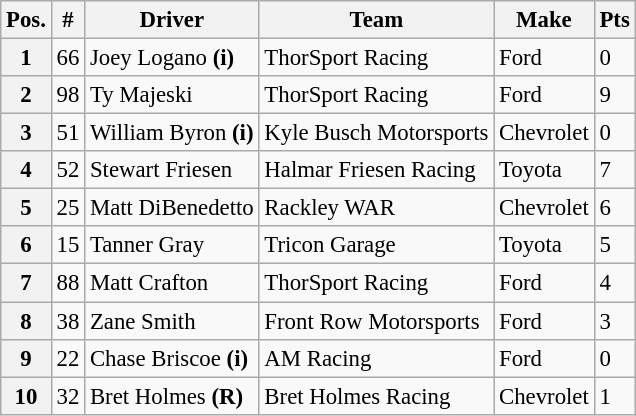<table class="wikitable" style="font-size:95%">
<tr>
<th>Pos.</th>
<th>#</th>
<th>Driver</th>
<th>Team</th>
<th>Make</th>
<th>Pts</th>
</tr>
<tr>
<th>1</th>
<td>66</td>
<td>Joey Logano <strong>(i)</strong></td>
<td>ThorSport Racing</td>
<td>Ford</td>
<td>0</td>
</tr>
<tr>
<th>2</th>
<td>98</td>
<td>Ty Majeski</td>
<td>ThorSport Racing</td>
<td>Ford</td>
<td>9</td>
</tr>
<tr>
<th>3</th>
<td>51</td>
<td>William Byron <strong>(i)</strong></td>
<td>Kyle Busch Motorsports</td>
<td>Chevrolet</td>
<td>0</td>
</tr>
<tr>
<th>4</th>
<td>52</td>
<td>Stewart Friesen</td>
<td>Halmar Friesen Racing</td>
<td>Toyota</td>
<td>7</td>
</tr>
<tr>
<th>5</th>
<td>25</td>
<td>Matt DiBenedetto</td>
<td>Rackley WAR</td>
<td>Chevrolet</td>
<td>6</td>
</tr>
<tr>
<th>6</th>
<td>15</td>
<td>Tanner Gray</td>
<td>Tricon Garage</td>
<td>Toyota</td>
<td>5</td>
</tr>
<tr>
<th>7</th>
<td>88</td>
<td>Matt Crafton</td>
<td>ThorSport Racing</td>
<td>Ford</td>
<td>4</td>
</tr>
<tr>
<th>8</th>
<td>38</td>
<td>Zane Smith</td>
<td>Front Row Motorsports</td>
<td>Ford</td>
<td>3</td>
</tr>
<tr>
<th>9</th>
<td>22</td>
<td>Chase Briscoe <strong>(i)</strong></td>
<td>AM Racing</td>
<td>Ford</td>
<td>0</td>
</tr>
<tr>
<th>10</th>
<td>32</td>
<td>Bret Holmes <strong>(R)</strong></td>
<td>Bret Holmes Racing</td>
<td>Chevrolet</td>
<td>1</td>
</tr>
</table>
